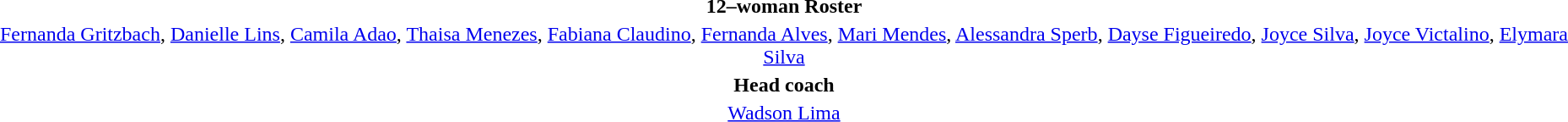<table style="text-align: center; margin-top: 2em; margin-left: auto; margin-right: auto">
<tr>
<td><strong>12–woman Roster</strong></td>
</tr>
<tr>
<td><a href='#'>Fernanda Gritzbach</a>, <a href='#'>Danielle Lins</a>,  <a href='#'>Camila Adao</a>, <a href='#'>Thaisa Menezes</a>, <a href='#'>Fabiana Claudino</a>, <a href='#'>Fernanda Alves</a>, <a href='#'>Mari Mendes</a>, <a href='#'>Alessandra Sperb</a>, <a href='#'>Dayse Figueiredo</a>, <a href='#'>Joyce Silva</a>, <a href='#'>Joyce Victalino</a>, <a href='#'>Elymara Silva</a></td>
</tr>
<tr>
<td><strong>Head coach</strong></td>
</tr>
<tr>
<td><a href='#'>Wadson Lima</a></td>
</tr>
</table>
